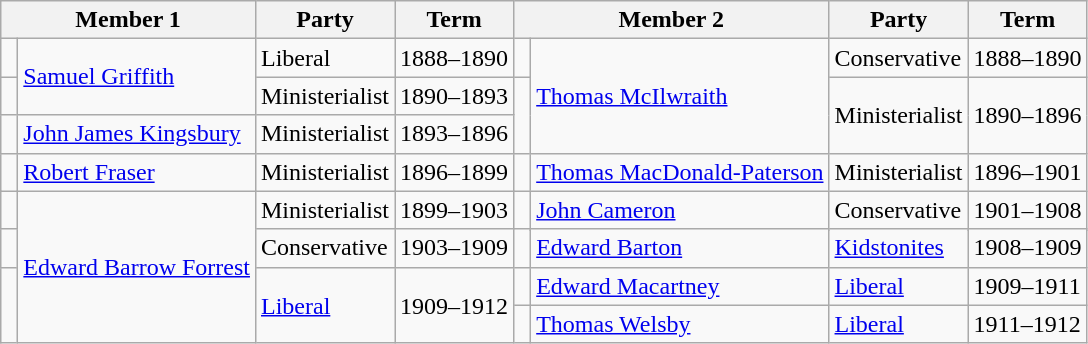<table class="wikitable">
<tr>
<th colspan="2">Member 1</th>
<th>Party</th>
<th>Term</th>
<th colspan="2">Member 2</th>
<th>Party</th>
<th>Term</th>
</tr>
<tr>
<td> </td>
<td rowspan=2><a href='#'>Samuel Griffith</a></td>
<td>Liberal</td>
<td>1888–1890</td>
<td> </td>
<td rowspan=3><a href='#'>Thomas McIlwraith</a></td>
<td>Conservative</td>
<td>1888–1890</td>
</tr>
<tr>
<td> </td>
<td>Ministerialist</td>
<td>1890–1893</td>
<td rowspan=2 > </td>
<td rowspan=2>Ministerialist</td>
<td rowspan=2>1890–1896</td>
</tr>
<tr>
<td> </td>
<td><a href='#'>John James Kingsbury</a></td>
<td>Ministerialist</td>
<td>1893–1896</td>
</tr>
<tr>
<td> </td>
<td><a href='#'>Robert Fraser</a></td>
<td>Ministerialist</td>
<td>1896–1899</td>
<td rowspan=2 > </td>
<td rowspan=2><a href='#'>Thomas MacDonald-Paterson</a></td>
<td rowspan=2>Ministerialist</td>
<td rowspan=2>1896–1901</td>
</tr>
<tr>
<td rowspan=2 > </td>
<td rowspan=6><a href='#'>Edward Barrow Forrest</a></td>
<td rowspan=2>Ministerialist</td>
<td rowspan=2>1899–1903</td>
</tr>
<tr>
<td rowspan=2 > </td>
<td rowspan=2><a href='#'>John Cameron</a></td>
<td rowspan=2>Conservative</td>
<td rowspan=2>1901–1908</td>
</tr>
<tr>
<td rowspan=2 > </td>
<td rowspan=2>Conservative</td>
<td rowspan=2>1903–1909</td>
</tr>
<tr>
<td> </td>
<td><a href='#'>Edward Barton</a></td>
<td><a href='#'>Kidstonites</a></td>
<td>1908–1909</td>
</tr>
<tr>
<td rowspan=2 > </td>
<td rowspan=2><a href='#'>Liberal</a></td>
<td rowspan=2>1909–1912</td>
<td> </td>
<td><a href='#'>Edward Macartney</a></td>
<td><a href='#'>Liberal</a></td>
<td>1909–1911</td>
</tr>
<tr>
<td> </td>
<td><a href='#'>Thomas Welsby</a></td>
<td><a href='#'>Liberal</a></td>
<td>1911–1912</td>
</tr>
</table>
